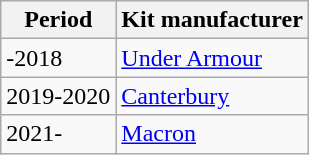<table class="wikitable">
<tr>
<th>Period</th>
<th>Kit manufacturer</th>
</tr>
<tr>
<td>-2018</td>
<td><a href='#'>Under Armour</a></td>
</tr>
<tr>
<td>2019-2020</td>
<td><a href='#'>Canterbury</a></td>
</tr>
<tr>
<td>2021-</td>
<td><a href='#'>Macron</a></td>
</tr>
</table>
